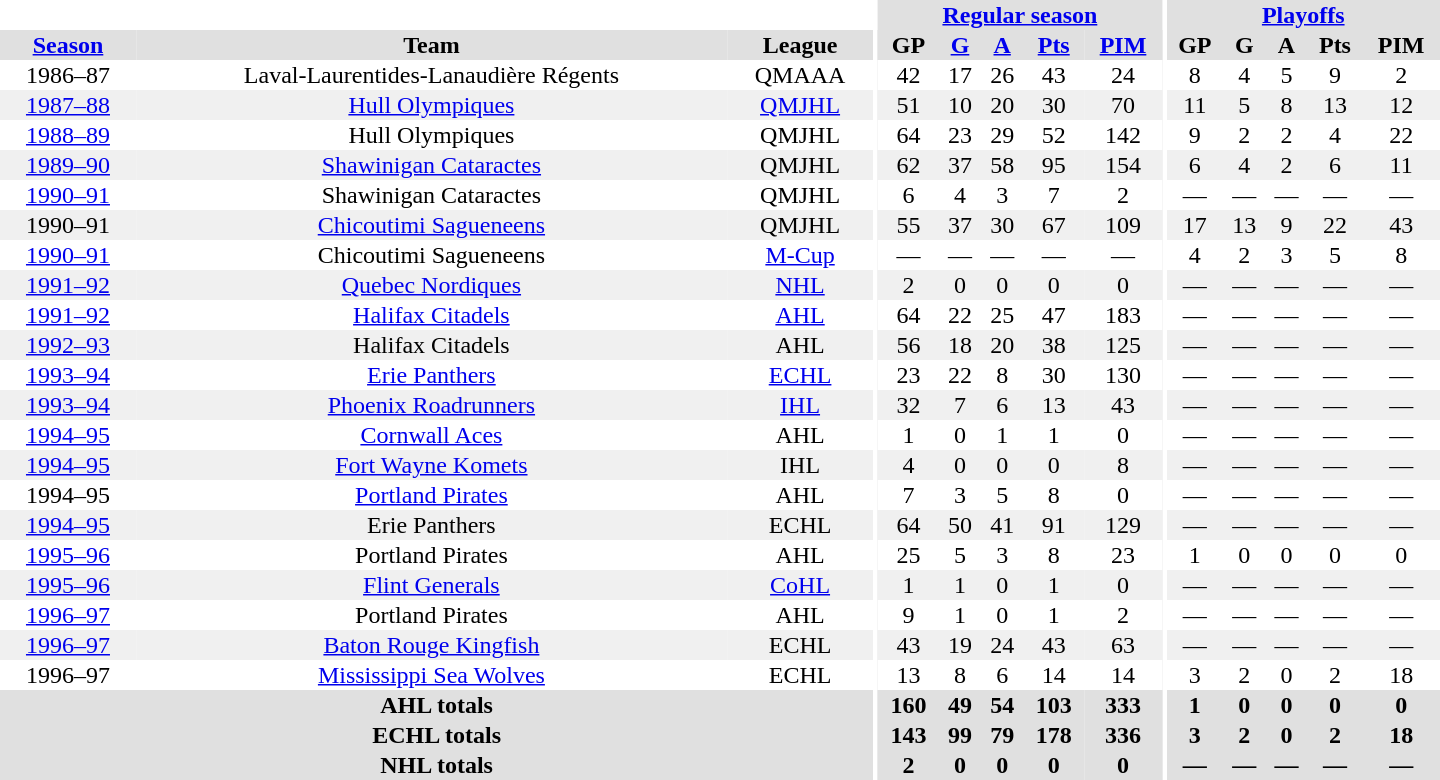<table border="0" cellpadding="1" cellspacing="0" style="text-align:center; width:60em">
<tr bgcolor="#e0e0e0">
<th colspan="3" bgcolor="#ffffff"></th>
<th rowspan="100" bgcolor="#ffffff"></th>
<th colspan="5"><a href='#'>Regular season</a></th>
<th rowspan="100" bgcolor="#ffffff"></th>
<th colspan="5"><a href='#'>Playoffs</a></th>
</tr>
<tr bgcolor="#e0e0e0">
<th><a href='#'>Season</a></th>
<th>Team</th>
<th>League</th>
<th>GP</th>
<th><a href='#'>G</a></th>
<th><a href='#'>A</a></th>
<th><a href='#'>Pts</a></th>
<th><a href='#'>PIM</a></th>
<th>GP</th>
<th>G</th>
<th>A</th>
<th>Pts</th>
<th>PIM</th>
</tr>
<tr>
<td>1986–87</td>
<td>Laval-Laurentides-Lanaudière Régents</td>
<td>QMAAA</td>
<td>42</td>
<td>17</td>
<td>26</td>
<td>43</td>
<td>24</td>
<td>8</td>
<td>4</td>
<td>5</td>
<td>9</td>
<td>2</td>
</tr>
<tr bgcolor="#f0f0f0">
<td><a href='#'>1987–88</a></td>
<td><a href='#'>Hull Olympiques</a></td>
<td><a href='#'>QMJHL</a></td>
<td>51</td>
<td>10</td>
<td>20</td>
<td>30</td>
<td>70</td>
<td>11</td>
<td>5</td>
<td>8</td>
<td>13</td>
<td>12</td>
</tr>
<tr>
<td><a href='#'>1988–89</a></td>
<td>Hull Olympiques</td>
<td>QMJHL</td>
<td>64</td>
<td>23</td>
<td>29</td>
<td>52</td>
<td>142</td>
<td>9</td>
<td>2</td>
<td>2</td>
<td>4</td>
<td>22</td>
</tr>
<tr bgcolor="#f0f0f0">
<td><a href='#'>1989–90</a></td>
<td><a href='#'>Shawinigan Cataractes</a></td>
<td>QMJHL</td>
<td>62</td>
<td>37</td>
<td>58</td>
<td>95</td>
<td>154</td>
<td>6</td>
<td>4</td>
<td>2</td>
<td>6</td>
<td>11</td>
</tr>
<tr>
<td><a href='#'>1990–91</a></td>
<td>Shawinigan Cataractes</td>
<td>QMJHL</td>
<td>6</td>
<td>4</td>
<td>3</td>
<td>7</td>
<td>2</td>
<td>—</td>
<td>—</td>
<td>—</td>
<td>—</td>
<td>—</td>
</tr>
<tr bgcolor="#f0f0f0">
<td>1990–91</td>
<td><a href='#'>Chicoutimi Sagueneens</a></td>
<td>QMJHL</td>
<td>55</td>
<td>37</td>
<td>30</td>
<td>67</td>
<td>109</td>
<td>17</td>
<td>13</td>
<td>9</td>
<td>22</td>
<td>43</td>
</tr>
<tr>
<td><a href='#'>1990–91</a></td>
<td>Chicoutimi Sagueneens</td>
<td><a href='#'>M-Cup</a></td>
<td>—</td>
<td>—</td>
<td>—</td>
<td>—</td>
<td>—</td>
<td>4</td>
<td>2</td>
<td>3</td>
<td>5</td>
<td>8</td>
</tr>
<tr bgcolor="#f0f0f0">
<td><a href='#'>1991–92</a></td>
<td><a href='#'>Quebec Nordiques</a></td>
<td><a href='#'>NHL</a></td>
<td>2</td>
<td>0</td>
<td>0</td>
<td>0</td>
<td>0</td>
<td>—</td>
<td>—</td>
<td>—</td>
<td>—</td>
<td>—</td>
</tr>
<tr>
<td><a href='#'>1991–92</a></td>
<td><a href='#'>Halifax Citadels</a></td>
<td><a href='#'>AHL</a></td>
<td>64</td>
<td>22</td>
<td>25</td>
<td>47</td>
<td>183</td>
<td>—</td>
<td>—</td>
<td>—</td>
<td>—</td>
<td>—</td>
</tr>
<tr bgcolor="#f0f0f0">
<td><a href='#'>1992–93</a></td>
<td>Halifax Citadels</td>
<td>AHL</td>
<td>56</td>
<td>18</td>
<td>20</td>
<td>38</td>
<td>125</td>
<td>—</td>
<td>—</td>
<td>—</td>
<td>—</td>
<td>—</td>
</tr>
<tr>
<td><a href='#'>1993–94</a></td>
<td><a href='#'>Erie Panthers</a></td>
<td><a href='#'>ECHL</a></td>
<td>23</td>
<td>22</td>
<td>8</td>
<td>30</td>
<td>130</td>
<td>—</td>
<td>—</td>
<td>—</td>
<td>—</td>
<td>—</td>
</tr>
<tr bgcolor="#f0f0f0">
<td><a href='#'>1993–94</a></td>
<td><a href='#'>Phoenix Roadrunners</a></td>
<td><a href='#'>IHL</a></td>
<td>32</td>
<td>7</td>
<td>6</td>
<td>13</td>
<td>43</td>
<td>—</td>
<td>—</td>
<td>—</td>
<td>—</td>
<td>—</td>
</tr>
<tr>
<td><a href='#'>1994–95</a></td>
<td><a href='#'>Cornwall Aces</a></td>
<td>AHL</td>
<td>1</td>
<td>0</td>
<td>1</td>
<td>1</td>
<td>0</td>
<td>—</td>
<td>—</td>
<td>—</td>
<td>—</td>
<td>—</td>
</tr>
<tr bgcolor="#f0f0f0">
<td><a href='#'>1994–95</a></td>
<td><a href='#'>Fort Wayne Komets</a></td>
<td>IHL</td>
<td>4</td>
<td>0</td>
<td>0</td>
<td>0</td>
<td>8</td>
<td>—</td>
<td>—</td>
<td>—</td>
<td>—</td>
<td>—</td>
</tr>
<tr>
<td>1994–95</td>
<td><a href='#'>Portland Pirates</a></td>
<td>AHL</td>
<td>7</td>
<td>3</td>
<td>5</td>
<td>8</td>
<td>0</td>
<td>—</td>
<td>—</td>
<td>—</td>
<td>—</td>
<td>—</td>
</tr>
<tr bgcolor="#f0f0f0">
<td><a href='#'>1994–95</a></td>
<td>Erie Panthers</td>
<td>ECHL</td>
<td>64</td>
<td>50</td>
<td>41</td>
<td>91</td>
<td>129</td>
<td>—</td>
<td>—</td>
<td>—</td>
<td>—</td>
<td>—</td>
</tr>
<tr>
<td><a href='#'>1995–96</a></td>
<td>Portland Pirates</td>
<td>AHL</td>
<td>25</td>
<td>5</td>
<td>3</td>
<td>8</td>
<td>23</td>
<td>1</td>
<td>0</td>
<td>0</td>
<td>0</td>
<td>0</td>
</tr>
<tr bgcolor="#f0f0f0">
<td><a href='#'>1995–96</a></td>
<td><a href='#'>Flint Generals</a></td>
<td><a href='#'>CoHL</a></td>
<td>1</td>
<td>1</td>
<td>0</td>
<td>1</td>
<td>0</td>
<td>—</td>
<td>—</td>
<td>—</td>
<td>—</td>
<td>—</td>
</tr>
<tr>
<td><a href='#'>1996–97</a></td>
<td>Portland Pirates</td>
<td>AHL</td>
<td>9</td>
<td>1</td>
<td>0</td>
<td>1</td>
<td>2</td>
<td>—</td>
<td>—</td>
<td>—</td>
<td>—</td>
<td>—</td>
</tr>
<tr bgcolor="#f0f0f0">
<td><a href='#'>1996–97</a></td>
<td><a href='#'>Baton Rouge Kingfish</a></td>
<td>ECHL</td>
<td>43</td>
<td>19</td>
<td>24</td>
<td>43</td>
<td>63</td>
<td>—</td>
<td>—</td>
<td>—</td>
<td>—</td>
<td>—</td>
</tr>
<tr>
<td>1996–97</td>
<td><a href='#'>Mississippi Sea Wolves</a></td>
<td>ECHL</td>
<td>13</td>
<td>8</td>
<td>6</td>
<td>14</td>
<td>14</td>
<td>3</td>
<td>2</td>
<td>0</td>
<td>2</td>
<td>18</td>
</tr>
<tr bgcolor="#e0e0e0">
<th colspan="3">AHL totals</th>
<th>160</th>
<th>49</th>
<th>54</th>
<th>103</th>
<th>333</th>
<th>1</th>
<th>0</th>
<th>0</th>
<th>0</th>
<th>0</th>
</tr>
<tr bgcolor="#e0e0e0">
<th colspan="3">ECHL totals</th>
<th>143</th>
<th>99</th>
<th>79</th>
<th>178</th>
<th>336</th>
<th>3</th>
<th>2</th>
<th>0</th>
<th>2</th>
<th>18</th>
</tr>
<tr bgcolor="#e0e0e0">
<th colspan="3">NHL totals</th>
<th>2</th>
<th>0</th>
<th>0</th>
<th>0</th>
<th>0</th>
<th>—</th>
<th>—</th>
<th>—</th>
<th>—</th>
<th>—</th>
</tr>
</table>
